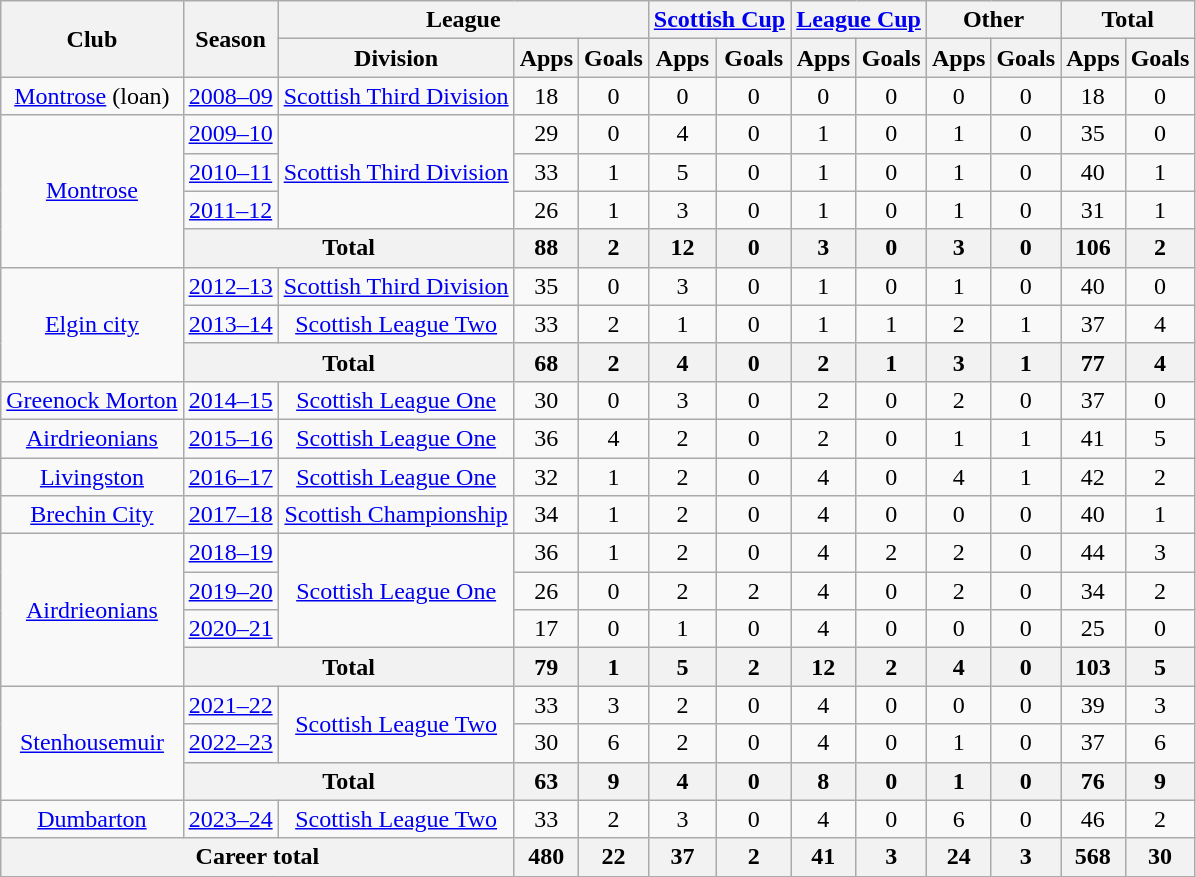<table class="wikitable" style="text-align:center">
<tr>
<th rowspan="2">Club</th>
<th rowspan="2">Season</th>
<th colspan="3">League</th>
<th colspan="2"><a href='#'>Scottish Cup</a></th>
<th colspan="2"><a href='#'>League Cup</a></th>
<th colspan="2">Other</th>
<th colspan="2">Total</th>
</tr>
<tr>
<th>Division</th>
<th>Apps</th>
<th>Goals</th>
<th>Apps</th>
<th>Goals</th>
<th>Apps</th>
<th>Goals</th>
<th>Apps</th>
<th>Goals</th>
<th>Apps</th>
<th>Goals</th>
</tr>
<tr>
<td><a href='#'>Montrose</a> (loan)</td>
<td><a href='#'>2008–09</a></td>
<td><a href='#'>Scottish Third Division</a></td>
<td>18</td>
<td>0</td>
<td>0</td>
<td>0</td>
<td>0</td>
<td>0</td>
<td>0</td>
<td>0</td>
<td>18</td>
<td>0</td>
</tr>
<tr>
<td rowspan="4"><a href='#'>Montrose</a></td>
<td><a href='#'>2009–10</a></td>
<td rowspan="3"><a href='#'>Scottish Third Division</a></td>
<td>29</td>
<td>0</td>
<td>4</td>
<td>0</td>
<td>1</td>
<td>0</td>
<td>1</td>
<td>0</td>
<td>35</td>
<td>0</td>
</tr>
<tr>
<td><a href='#'>2010–11</a></td>
<td>33</td>
<td>1</td>
<td>5</td>
<td>0</td>
<td>1</td>
<td>0</td>
<td>1</td>
<td>0</td>
<td>40</td>
<td>1</td>
</tr>
<tr>
<td><a href='#'>2011–12</a></td>
<td>26</td>
<td>1</td>
<td>3</td>
<td>0</td>
<td>1</td>
<td>0</td>
<td>1</td>
<td>0</td>
<td>31</td>
<td>1</td>
</tr>
<tr>
<th colspan="2">Total</th>
<th>88</th>
<th>2</th>
<th>12</th>
<th>0</th>
<th>3</th>
<th>0</th>
<th>3</th>
<th>0</th>
<th>106</th>
<th>2</th>
</tr>
<tr>
<td rowspan="3"><a href='#'>Elgin city</a></td>
<td><a href='#'>2012–13</a></td>
<td><a href='#'>Scottish Third Division</a></td>
<td>35</td>
<td>0</td>
<td>3</td>
<td>0</td>
<td>1</td>
<td>0</td>
<td>1</td>
<td>0</td>
<td>40</td>
<td>0</td>
</tr>
<tr>
<td><a href='#'>2013–14</a></td>
<td><a href='#'>Scottish League Two</a></td>
<td>33</td>
<td>2</td>
<td>1</td>
<td>0</td>
<td>1</td>
<td>1</td>
<td>2</td>
<td>1</td>
<td>37</td>
<td>4</td>
</tr>
<tr>
<th colspan="2">Total</th>
<th>68</th>
<th>2</th>
<th>4</th>
<th>0</th>
<th>2</th>
<th>1</th>
<th>3</th>
<th>1</th>
<th>77</th>
<th>4</th>
</tr>
<tr>
<td><a href='#'>Greenock Morton</a></td>
<td><a href='#'>2014–15</a></td>
<td><a href='#'>Scottish League One</a></td>
<td>30</td>
<td>0</td>
<td>3</td>
<td>0</td>
<td>2</td>
<td>0</td>
<td>2</td>
<td>0</td>
<td>37</td>
<td>0</td>
</tr>
<tr>
<td><a href='#'>Airdrieonians</a></td>
<td><a href='#'>2015–16</a></td>
<td><a href='#'>Scottish League One</a></td>
<td>36</td>
<td>4</td>
<td>2</td>
<td>0</td>
<td>2</td>
<td>0</td>
<td>1</td>
<td>1</td>
<td>41</td>
<td>5</td>
</tr>
<tr>
<td><a href='#'>Livingston</a></td>
<td><a href='#'>2016–17</a></td>
<td><a href='#'>Scottish League One</a></td>
<td>32</td>
<td>1</td>
<td>2</td>
<td>0</td>
<td>4</td>
<td>0</td>
<td>4</td>
<td>1</td>
<td>42</td>
<td>2</td>
</tr>
<tr>
<td><a href='#'>Brechin City</a></td>
<td><a href='#'>2017–18</a></td>
<td><a href='#'>Scottish Championship</a></td>
<td>34</td>
<td>1</td>
<td>2</td>
<td>0</td>
<td>4</td>
<td>0</td>
<td>0</td>
<td>0</td>
<td>40</td>
<td>1</td>
</tr>
<tr>
<td rowspan="4"><a href='#'>Airdrieonians</a></td>
<td><a href='#'>2018–19</a></td>
<td rowspan="3"><a href='#'>Scottish League One</a></td>
<td>36</td>
<td>1</td>
<td>2</td>
<td>0</td>
<td>4</td>
<td>2</td>
<td>2</td>
<td>0</td>
<td>44</td>
<td>3</td>
</tr>
<tr>
<td><a href='#'>2019–20</a></td>
<td>26</td>
<td>0</td>
<td>2</td>
<td>2</td>
<td>4</td>
<td>0</td>
<td>2</td>
<td>0</td>
<td>34</td>
<td>2</td>
</tr>
<tr>
<td><a href='#'>2020–21</a></td>
<td>17</td>
<td>0</td>
<td>1</td>
<td>0</td>
<td>4</td>
<td>0</td>
<td>0</td>
<td>0</td>
<td>25</td>
<td>0</td>
</tr>
<tr>
<th colspan="2">Total</th>
<th>79</th>
<th>1</th>
<th>5</th>
<th>2</th>
<th>12</th>
<th>2</th>
<th>4</th>
<th>0</th>
<th>103</th>
<th>5</th>
</tr>
<tr>
<td rowspan="3"><a href='#'>Stenhousemuir</a></td>
<td><a href='#'>2021–22</a></td>
<td rowspan="2"><a href='#'>Scottish League Two</a></td>
<td>33</td>
<td>3</td>
<td>2</td>
<td>0</td>
<td>4</td>
<td>0</td>
<td>0</td>
<td>0</td>
<td>39</td>
<td>3</td>
</tr>
<tr>
<td><a href='#'>2022–23</a></td>
<td>30</td>
<td>6</td>
<td>2</td>
<td>0</td>
<td>4</td>
<td>0</td>
<td>1</td>
<td>0</td>
<td>37</td>
<td>6</td>
</tr>
<tr>
<th colspan="2">Total</th>
<th>63</th>
<th>9</th>
<th>4</th>
<th>0</th>
<th>8</th>
<th>0</th>
<th>1</th>
<th>0</th>
<th>76</th>
<th>9</th>
</tr>
<tr>
<td><a href='#'>Dumbarton</a></td>
<td><a href='#'>2023–24</a></td>
<td><a href='#'>Scottish League Two</a></td>
<td>33</td>
<td>2</td>
<td>3</td>
<td>0</td>
<td>4</td>
<td>0</td>
<td>6</td>
<td>0</td>
<td>46</td>
<td>2</td>
</tr>
<tr>
<th colspan="3">Career total</th>
<th>480</th>
<th>22</th>
<th>37</th>
<th>2</th>
<th>41</th>
<th>3</th>
<th>24</th>
<th>3</th>
<th>568</th>
<th>30</th>
</tr>
</table>
